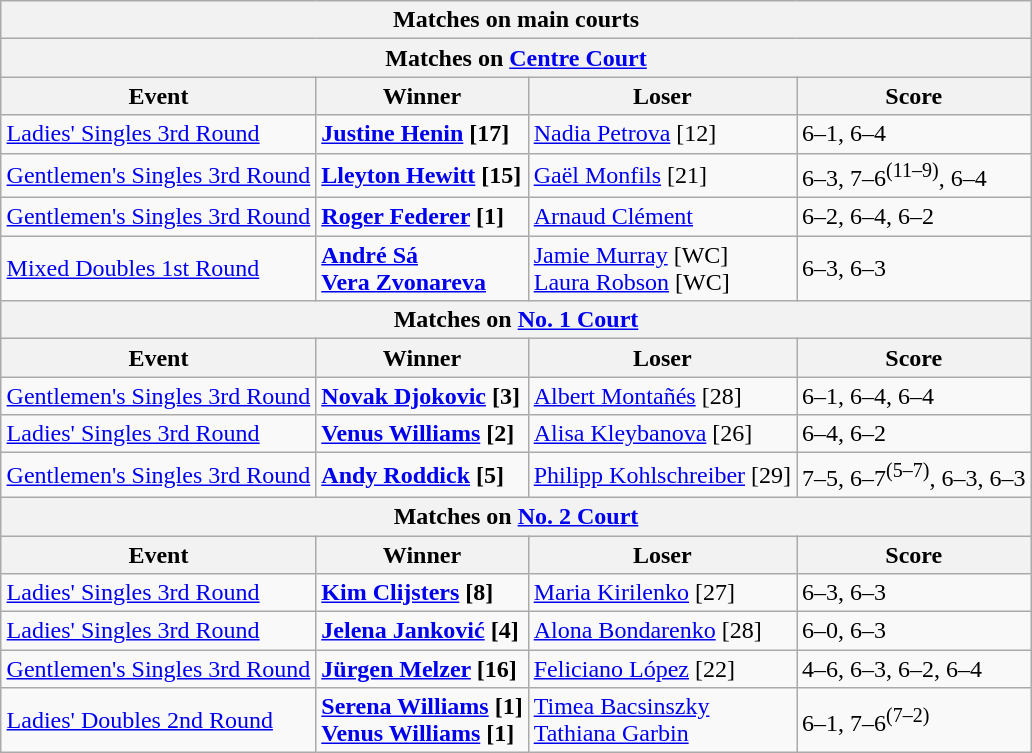<table class="wikitable collapsible uncollapsed" style="margin:auto;">
<tr>
<th colspan="4" style="white-space:nowrap;">Matches on main courts</th>
</tr>
<tr>
<th colspan="4">Matches on <a href='#'>Centre Court</a></th>
</tr>
<tr>
<th>Event</th>
<th>Winner</th>
<th>Loser</th>
<th>Score</th>
</tr>
<tr>
<td><a href='#'>Ladies' Singles 3rd Round</a></td>
<td> <strong><a href='#'>Justine Henin</a> [17]</strong></td>
<td> <a href='#'>Nadia Petrova</a> [12]</td>
<td>6–1, 6–4</td>
</tr>
<tr>
<td><a href='#'>Gentlemen's Singles 3rd Round</a></td>
<td> <strong><a href='#'>Lleyton Hewitt</a> [15]</strong></td>
<td> <a href='#'>Gaël Monfils</a> [21]</td>
<td>6–3, 7–6<sup>(11–9)</sup>, 6–4</td>
</tr>
<tr>
<td><a href='#'>Gentlemen's Singles 3rd Round</a></td>
<td> <strong><a href='#'>Roger Federer</a> [1]</strong></td>
<td> <a href='#'>Arnaud Clément</a></td>
<td>6–2, 6–4, 6–2</td>
</tr>
<tr>
<td><a href='#'>Mixed Doubles 1st Round</a></td>
<td> <strong><a href='#'>André Sá</a></strong><br> <strong><a href='#'>Vera Zvonareva</a></strong></td>
<td> <a href='#'>Jamie Murray</a> [WC]<br> <a href='#'>Laura Robson</a> [WC]</td>
<td>6–3, 6–3</td>
</tr>
<tr>
<th colspan="4">Matches on <a href='#'>No. 1 Court</a></th>
</tr>
<tr>
<th>Event</th>
<th>Winner</th>
<th>Loser</th>
<th>Score</th>
</tr>
<tr>
<td><a href='#'>Gentlemen's Singles 3rd Round</a></td>
<td> <strong><a href='#'>Novak Djokovic</a> [3]</strong></td>
<td> <a href='#'>Albert Montañés</a> [28]</td>
<td>6–1, 6–4, 6–4</td>
</tr>
<tr>
<td><a href='#'>Ladies' Singles 3rd Round</a></td>
<td> <strong><a href='#'>Venus Williams</a> [2]</strong></td>
<td> <a href='#'>Alisa Kleybanova</a> [26]</td>
<td>6–4, 6–2</td>
</tr>
<tr>
<td><a href='#'>Gentlemen's Singles 3rd Round</a></td>
<td> <strong><a href='#'>Andy Roddick</a> [5]</strong></td>
<td> <a href='#'>Philipp Kohlschreiber</a> [29]</td>
<td>7–5, 6–7<sup>(5–7)</sup>, 6–3, 6–3</td>
</tr>
<tr>
<th colspan="4">Matches on <a href='#'>No. 2 Court</a></th>
</tr>
<tr>
<th>Event</th>
<th>Winner</th>
<th>Loser</th>
<th>Score</th>
</tr>
<tr>
<td><a href='#'>Ladies' Singles 3rd Round</a></td>
<td> <strong><a href='#'>Kim Clijsters</a> [8]</strong></td>
<td> <a href='#'>Maria Kirilenko</a> [27]</td>
<td>6–3, 6–3</td>
</tr>
<tr>
<td><a href='#'>Ladies' Singles 3rd Round</a></td>
<td> <strong><a href='#'>Jelena Janković</a> [4]</strong></td>
<td> <a href='#'>Alona Bondarenko</a> [28]</td>
<td>6–0, 6–3</td>
</tr>
<tr>
<td><a href='#'>Gentlemen's Singles 3rd Round</a></td>
<td> <strong><a href='#'>Jürgen Melzer</a> [16]</strong></td>
<td> <a href='#'>Feliciano López</a> [22]</td>
<td>4–6, 6–3, 6–2, 6–4</td>
</tr>
<tr>
<td><a href='#'>Ladies' Doubles 2nd Round</a></td>
<td> <strong><a href='#'>Serena Williams</a> [1]</strong><br> <strong><a href='#'>Venus Williams</a> [1]</strong></td>
<td> <a href='#'>Timea Bacsinszky</a><br> <a href='#'>Tathiana Garbin</a></td>
<td>6–1, 7–6<sup>(7–2)</sup></td>
</tr>
</table>
